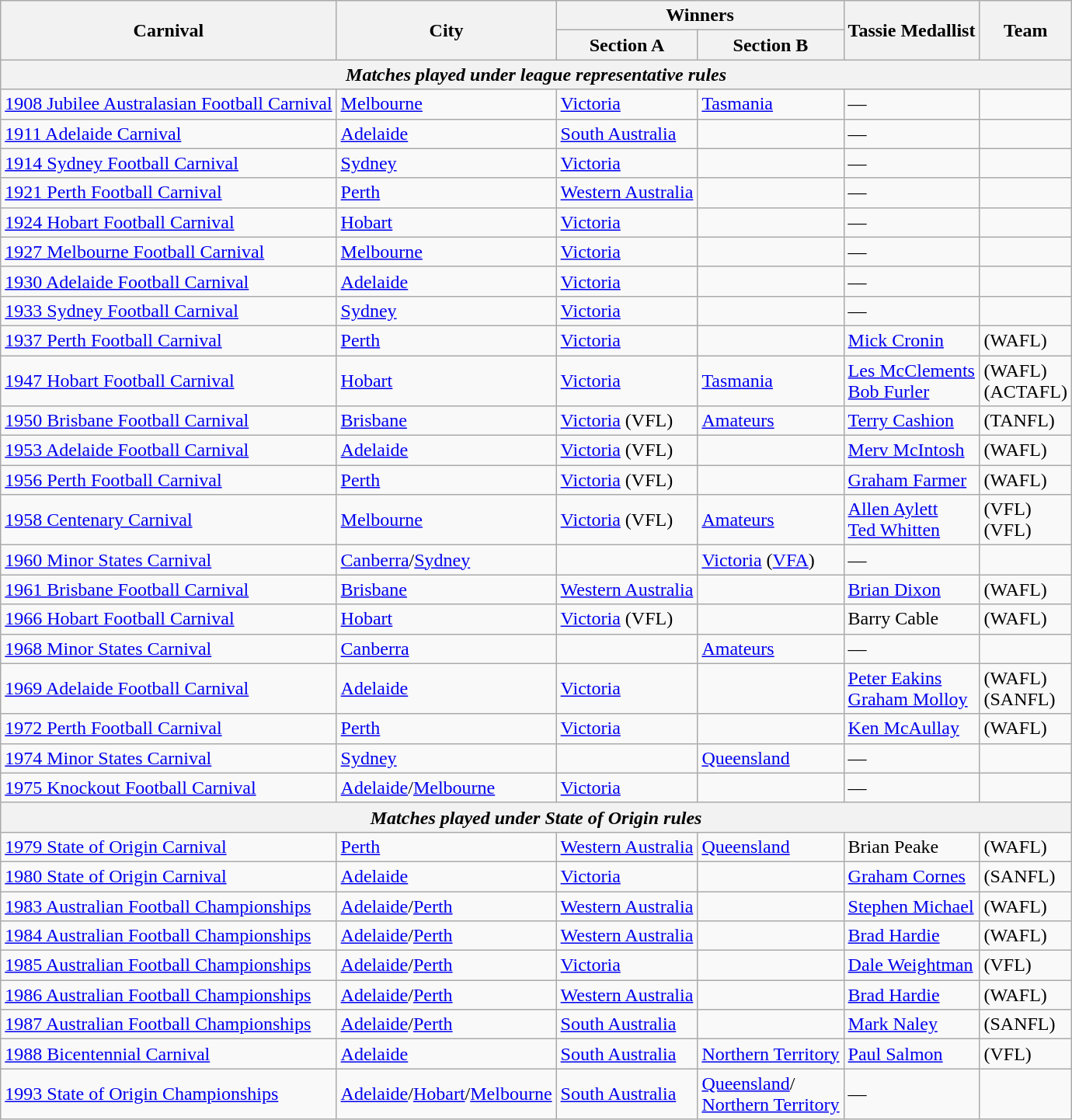<table class="wikitable">
<tr>
<th rowspan=02>Carnival</th>
<th rowspan=02>City</th>
<th colspan="02">Winners</th>
<th rowspan=02>Tassie Medallist</th>
<th rowspan=2>Team</th>
</tr>
<tr>
<th>Section A</th>
<th>Section B</th>
</tr>
<tr>
<th colspan=06><em>Matches played under league representative rules</em></th>
</tr>
<tr>
<td><a href='#'>1908 Jubilee Australasian Football Carnival</a></td>
<td><a href='#'>Melbourne</a></td>
<td><a href='#'>Victoria</a></td>
<td><a href='#'>Tasmania</a></td>
<td>—</td>
<td></td>
</tr>
<tr>
<td><a href='#'>1911 Adelaide Carnival</a></td>
<td><a href='#'>Adelaide</a></td>
<td><a href='#'>South Australia</a></td>
<td></td>
<td>—</td>
<td></td>
</tr>
<tr>
<td><a href='#'>1914 Sydney Football Carnival</a></td>
<td><a href='#'>Sydney</a></td>
<td><a href='#'>Victoria</a></td>
<td></td>
<td>—</td>
<td></td>
</tr>
<tr>
<td><a href='#'>1921 Perth Football Carnival</a></td>
<td><a href='#'>Perth</a></td>
<td><a href='#'>Western Australia</a></td>
<td></td>
<td>—</td>
<td></td>
</tr>
<tr>
<td><a href='#'>1924 Hobart Football Carnival</a></td>
<td><a href='#'>Hobart</a></td>
<td><a href='#'>Victoria</a></td>
<td></td>
<td>—</td>
<td></td>
</tr>
<tr>
<td><a href='#'>1927 Melbourne Football Carnival</a></td>
<td><a href='#'>Melbourne</a></td>
<td><a href='#'>Victoria</a></td>
<td></td>
<td>—</td>
<td></td>
</tr>
<tr>
<td><a href='#'>1930 Adelaide Football Carnival</a></td>
<td><a href='#'>Adelaide</a></td>
<td><a href='#'>Victoria</a></td>
<td></td>
<td>—</td>
<td></td>
</tr>
<tr>
<td><a href='#'>1933 Sydney Football Carnival</a></td>
<td><a href='#'>Sydney</a></td>
<td><a href='#'>Victoria</a></td>
<td></td>
<td>—</td>
<td></td>
</tr>
<tr>
<td><a href='#'>1937 Perth Football Carnival</a></td>
<td><a href='#'>Perth</a></td>
<td><a href='#'>Victoria</a></td>
<td></td>
<td><a href='#'>Mick Cronin</a></td>
<td>(WAFL)</td>
</tr>
<tr>
<td><a href='#'>1947 Hobart Football Carnival</a></td>
<td><a href='#'>Hobart</a></td>
<td><a href='#'>Victoria</a></td>
<td><a href='#'>Tasmania</a></td>
<td><a href='#'>Les McClements</a><br><a href='#'>Bob Furler</a></td>
<td>(WAFL)<br>(ACTAFL)</td>
</tr>
<tr>
<td><a href='#'>1950 Brisbane Football Carnival</a></td>
<td><a href='#'>Brisbane</a></td>
<td><a href='#'>Victoria</a> (VFL)</td>
<td><a href='#'>Amateurs</a></td>
<td><a href='#'>Terry Cashion</a></td>
<td>(TANFL)</td>
</tr>
<tr>
<td><a href='#'>1953 Adelaide Football Carnival</a></td>
<td><a href='#'>Adelaide</a></td>
<td><a href='#'>Victoria</a> (VFL)</td>
<td></td>
<td><a href='#'>Merv McIntosh</a></td>
<td>(WAFL)</td>
</tr>
<tr>
<td><a href='#'>1956 Perth Football Carnival</a></td>
<td><a href='#'>Perth</a></td>
<td><a href='#'>Victoria</a> (VFL)</td>
<td></td>
<td><a href='#'>Graham Farmer</a></td>
<td>(WAFL)</td>
</tr>
<tr>
<td><a href='#'>1958 Centenary Carnival</a></td>
<td><a href='#'>Melbourne</a></td>
<td><a href='#'>Victoria</a> (VFL)</td>
<td><a href='#'>Amateurs</a></td>
<td><a href='#'>Allen Aylett</a><br><a href='#'>Ted Whitten</a></td>
<td>(VFL)<br>(VFL)</td>
</tr>
<tr>
<td><a href='#'>1960 Minor States Carnival</a></td>
<td><a href='#'>Canberra</a>/<a href='#'>Sydney</a></td>
<td></td>
<td><a href='#'>Victoria</a> (<a href='#'>VFA</a>)</td>
<td>—</td>
<td></td>
</tr>
<tr>
<td><a href='#'>1961 Brisbane Football Carnival</a></td>
<td><a href='#'>Brisbane</a></td>
<td><a href='#'>Western Australia</a></td>
<td></td>
<td><a href='#'>Brian Dixon</a></td>
<td>(WAFL)</td>
</tr>
<tr>
<td><a href='#'>1966 Hobart Football Carnival</a></td>
<td><a href='#'>Hobart</a></td>
<td><a href='#'>Victoria</a> (VFL)</td>
<td></td>
<td>Barry Cable</td>
<td>(WAFL)</td>
</tr>
<tr>
<td><a href='#'>1968 Minor States Carnival</a></td>
<td><a href='#'>Canberra</a></td>
<td></td>
<td><a href='#'>Amateurs</a></td>
<td>—</td>
<td></td>
</tr>
<tr>
<td><a href='#'>1969 Adelaide Football Carnival</a></td>
<td><a href='#'>Adelaide</a></td>
<td><a href='#'>Victoria</a></td>
<td></td>
<td><a href='#'>Peter Eakins</a><br><a href='#'>Graham Molloy</a></td>
<td>(WAFL)<br>(SANFL)</td>
</tr>
<tr>
<td><a href='#'>1972 Perth Football Carnival</a></td>
<td><a href='#'>Perth</a></td>
<td><a href='#'>Victoria</a></td>
<td></td>
<td><a href='#'>Ken McAullay</a></td>
<td>(WAFL)</td>
</tr>
<tr>
<td><a href='#'>1974 Minor States Carnival</a></td>
<td><a href='#'>Sydney</a></td>
<td></td>
<td><a href='#'>Queensland</a></td>
<td>—</td>
<td></td>
</tr>
<tr>
<td><a href='#'>1975 Knockout Football Carnival</a></td>
<td><a href='#'>Adelaide</a>/<a href='#'>Melbourne</a></td>
<td><a href='#'>Victoria</a></td>
<td></td>
<td>—</td>
<td></td>
</tr>
<tr>
<th colspan=6><em>Matches played under State of Origin rules</em></th>
</tr>
<tr>
<td><a href='#'>1979 State of Origin Carnival</a></td>
<td><a href='#'>Perth</a></td>
<td><a href='#'>Western Australia</a></td>
<td><a href='#'>Queensland</a></td>
<td>Brian Peake</td>
<td>(WAFL)</td>
</tr>
<tr>
<td><a href='#'>1980 State of Origin Carnival</a></td>
<td><a href='#'>Adelaide</a></td>
<td><a href='#'>Victoria</a></td>
<td></td>
<td><a href='#'>Graham Cornes</a></td>
<td>(SANFL)</td>
</tr>
<tr>
<td><a href='#'>1983 Australian Football Championships</a></td>
<td><a href='#'>Adelaide</a>/<a href='#'>Perth</a></td>
<td><a href='#'>Western Australia</a></td>
<td></td>
<td><a href='#'>Stephen Michael</a></td>
<td>(WAFL)</td>
</tr>
<tr>
<td><a href='#'>1984 Australian Football Championships</a></td>
<td><a href='#'>Adelaide</a>/<a href='#'>Perth</a></td>
<td><a href='#'>Western Australia</a></td>
<td></td>
<td><a href='#'>Brad Hardie</a></td>
<td>(WAFL)</td>
</tr>
<tr>
<td><a href='#'>1985 Australian Football Championships</a></td>
<td><a href='#'>Adelaide</a>/<a href='#'>Perth</a></td>
<td><a href='#'>Victoria</a></td>
<td></td>
<td><a href='#'>Dale Weightman</a></td>
<td>(VFL)</td>
</tr>
<tr>
<td><a href='#'>1986 Australian Football Championships</a></td>
<td><a href='#'>Adelaide</a>/<a href='#'>Perth</a></td>
<td><a href='#'>Western Australia</a></td>
<td></td>
<td><a href='#'>Brad Hardie</a></td>
<td>(WAFL)</td>
</tr>
<tr>
<td><a href='#'>1987 Australian Football Championships</a></td>
<td><a href='#'>Adelaide</a>/<a href='#'>Perth</a></td>
<td><a href='#'>South Australia</a></td>
<td></td>
<td><a href='#'>Mark Naley</a></td>
<td>(SANFL)</td>
</tr>
<tr>
<td><a href='#'>1988 Bicentennial Carnival</a></td>
<td><a href='#'>Adelaide</a></td>
<td><a href='#'>South Australia</a></td>
<td><a href='#'>Northern Territory</a></td>
<td><a href='#'>Paul Salmon</a></td>
<td>(VFL)</td>
</tr>
<tr>
<td><a href='#'>1993 State of Origin Championships</a></td>
<td><a href='#'>Adelaide</a>/<a href='#'>Hobart</a>/<a href='#'>Melbourne</a></td>
<td><a href='#'>South Australia</a></td>
<td><a href='#'>Queensland</a>/<br><a href='#'>Northern Territory</a></td>
<td>—</td>
<td></td>
</tr>
</table>
